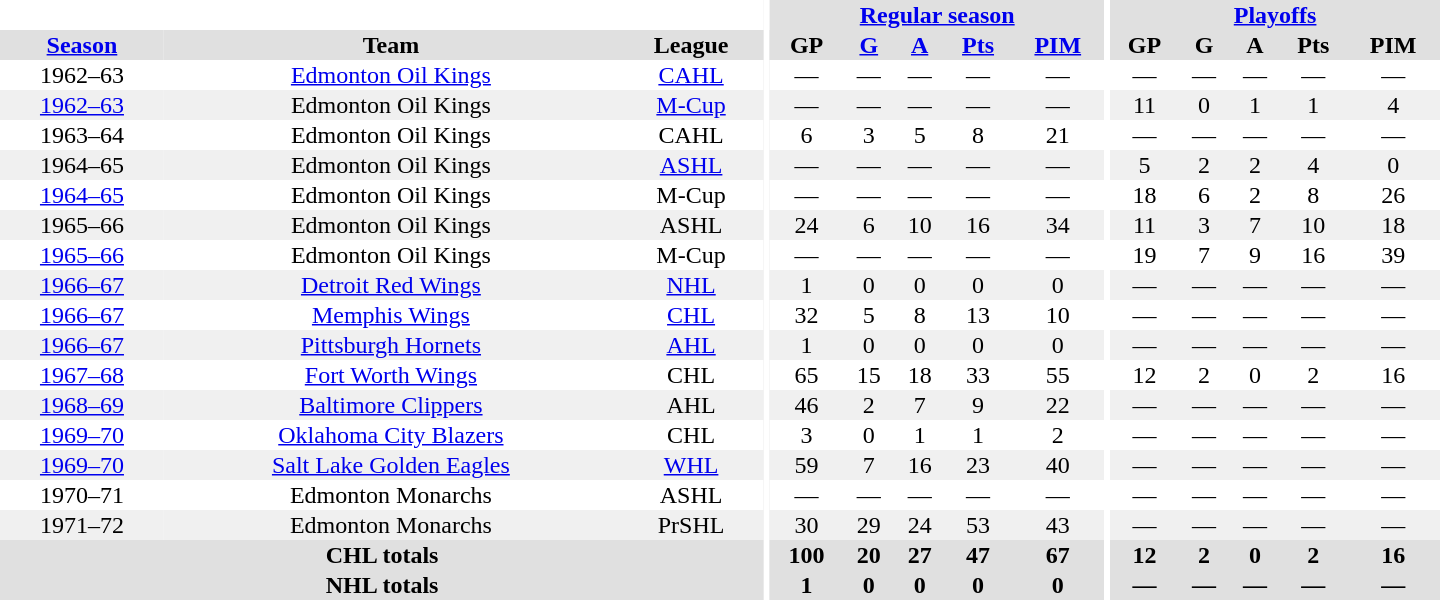<table border="0" cellpadding="1" cellspacing="0" style="text-align:center; width:60em">
<tr bgcolor="#e0e0e0">
<th colspan="3" bgcolor="#ffffff"></th>
<th rowspan="100" bgcolor="#ffffff"></th>
<th colspan="5"><a href='#'>Regular season</a></th>
<th rowspan="100" bgcolor="#ffffff"></th>
<th colspan="5"><a href='#'>Playoffs</a></th>
</tr>
<tr bgcolor="#e0e0e0">
<th><a href='#'>Season</a></th>
<th>Team</th>
<th>League</th>
<th>GP</th>
<th><a href='#'>G</a></th>
<th><a href='#'>A</a></th>
<th><a href='#'>Pts</a></th>
<th><a href='#'>PIM</a></th>
<th>GP</th>
<th>G</th>
<th>A</th>
<th>Pts</th>
<th>PIM</th>
</tr>
<tr>
<td>1962–63</td>
<td><a href='#'>Edmonton Oil Kings</a></td>
<td><a href='#'>CAHL</a></td>
<td>—</td>
<td>—</td>
<td>—</td>
<td>—</td>
<td>—</td>
<td>—</td>
<td>—</td>
<td>—</td>
<td>—</td>
<td>—</td>
</tr>
<tr bgcolor="#f0f0f0">
<td><a href='#'>1962–63</a></td>
<td>Edmonton Oil Kings</td>
<td><a href='#'>M-Cup</a></td>
<td>—</td>
<td>—</td>
<td>—</td>
<td>—</td>
<td>—</td>
<td>11</td>
<td>0</td>
<td>1</td>
<td>1</td>
<td>4</td>
</tr>
<tr>
<td>1963–64</td>
<td>Edmonton Oil Kings</td>
<td>CAHL</td>
<td>6</td>
<td>3</td>
<td>5</td>
<td>8</td>
<td>21</td>
<td>—</td>
<td>—</td>
<td>—</td>
<td>—</td>
<td>—</td>
</tr>
<tr bgcolor="#f0f0f0">
<td>1964–65</td>
<td>Edmonton Oil Kings</td>
<td><a href='#'>ASHL</a></td>
<td>—</td>
<td>—</td>
<td>—</td>
<td>—</td>
<td>—</td>
<td>5</td>
<td>2</td>
<td>2</td>
<td>4</td>
<td>0</td>
</tr>
<tr>
<td><a href='#'>1964–65</a></td>
<td>Edmonton Oil Kings</td>
<td>M-Cup</td>
<td>—</td>
<td>—</td>
<td>—</td>
<td>—</td>
<td>—</td>
<td>18</td>
<td>6</td>
<td>2</td>
<td>8</td>
<td>26</td>
</tr>
<tr bgcolor="#f0f0f0">
<td>1965–66</td>
<td>Edmonton Oil Kings</td>
<td>ASHL</td>
<td>24</td>
<td>6</td>
<td>10</td>
<td>16</td>
<td>34</td>
<td>11</td>
<td>3</td>
<td>7</td>
<td>10</td>
<td>18</td>
</tr>
<tr>
<td><a href='#'>1965–66</a></td>
<td>Edmonton Oil Kings</td>
<td>M-Cup</td>
<td>—</td>
<td>—</td>
<td>—</td>
<td>—</td>
<td>—</td>
<td>19</td>
<td>7</td>
<td>9</td>
<td>16</td>
<td>39</td>
</tr>
<tr bgcolor="#f0f0f0">
<td><a href='#'>1966–67</a></td>
<td><a href='#'>Detroit Red Wings</a></td>
<td><a href='#'>NHL</a></td>
<td>1</td>
<td>0</td>
<td>0</td>
<td>0</td>
<td>0</td>
<td>—</td>
<td>—</td>
<td>—</td>
<td>—</td>
<td>—</td>
</tr>
<tr>
<td><a href='#'>1966–67</a></td>
<td><a href='#'>Memphis Wings</a></td>
<td><a href='#'>CHL</a></td>
<td>32</td>
<td>5</td>
<td>8</td>
<td>13</td>
<td>10</td>
<td>—</td>
<td>—</td>
<td>—</td>
<td>—</td>
<td>—</td>
</tr>
<tr bgcolor="#f0f0f0">
<td><a href='#'>1966–67</a></td>
<td><a href='#'>Pittsburgh Hornets</a></td>
<td><a href='#'>AHL</a></td>
<td>1</td>
<td>0</td>
<td>0</td>
<td>0</td>
<td>0</td>
<td>—</td>
<td>—</td>
<td>—</td>
<td>—</td>
<td>—</td>
</tr>
<tr>
<td><a href='#'>1967–68</a></td>
<td><a href='#'>Fort Worth Wings</a></td>
<td>CHL</td>
<td>65</td>
<td>15</td>
<td>18</td>
<td>33</td>
<td>55</td>
<td>12</td>
<td>2</td>
<td>0</td>
<td>2</td>
<td>16</td>
</tr>
<tr bgcolor="#f0f0f0">
<td><a href='#'>1968–69</a></td>
<td><a href='#'>Baltimore Clippers</a></td>
<td>AHL</td>
<td>46</td>
<td>2</td>
<td>7</td>
<td>9</td>
<td>22</td>
<td>—</td>
<td>—</td>
<td>—</td>
<td>—</td>
<td>—</td>
</tr>
<tr>
<td><a href='#'>1969–70</a></td>
<td><a href='#'>Oklahoma City Blazers</a></td>
<td>CHL</td>
<td>3</td>
<td>0</td>
<td>1</td>
<td>1</td>
<td>2</td>
<td>—</td>
<td>—</td>
<td>—</td>
<td>—</td>
<td>—</td>
</tr>
<tr bgcolor="#f0f0f0">
<td><a href='#'>1969–70</a></td>
<td><a href='#'>Salt Lake Golden Eagles</a></td>
<td><a href='#'>WHL</a></td>
<td>59</td>
<td>7</td>
<td>16</td>
<td>23</td>
<td>40</td>
<td>—</td>
<td>—</td>
<td>—</td>
<td>—</td>
<td>—</td>
</tr>
<tr>
<td>1970–71</td>
<td>Edmonton Monarchs</td>
<td>ASHL</td>
<td>—</td>
<td>—</td>
<td>—</td>
<td>—</td>
<td>—</td>
<td>—</td>
<td>—</td>
<td>—</td>
<td>—</td>
<td>—</td>
</tr>
<tr bgcolor="#f0f0f0">
<td>1971–72</td>
<td>Edmonton Monarchs</td>
<td>PrSHL</td>
<td>30</td>
<td>29</td>
<td>24</td>
<td>53</td>
<td>43</td>
<td>—</td>
<td>—</td>
<td>—</td>
<td>—</td>
<td>—</td>
</tr>
<tr bgcolor="#e0e0e0">
<th colspan="3">CHL totals</th>
<th>100</th>
<th>20</th>
<th>27</th>
<th>47</th>
<th>67</th>
<th>12</th>
<th>2</th>
<th>0</th>
<th>2</th>
<th>16</th>
</tr>
<tr bgcolor="#e0e0e0">
<th colspan="3">NHL totals</th>
<th>1</th>
<th>0</th>
<th>0</th>
<th>0</th>
<th>0</th>
<th>—</th>
<th>—</th>
<th>—</th>
<th>—</th>
<th>—</th>
</tr>
</table>
